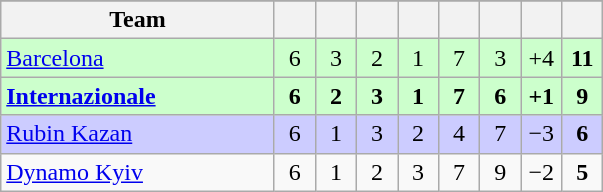<table class="wikitable" style="text-align: center;">
<tr>
</tr>
<tr>
<th width="175">Team</th>
<th width="20"></th>
<th width="20"></th>
<th width="20"></th>
<th width="20"></th>
<th width="20"></th>
<th width="20"></th>
<th width="20"></th>
<th width="20"></th>
</tr>
<tr bgcolor="#ccffcc">
<td align=left> <a href='#'>Barcelona</a></td>
<td>6</td>
<td>3</td>
<td>2</td>
<td>1</td>
<td>7</td>
<td>3</td>
<td>+4</td>
<td><strong>11</strong></td>
</tr>
<tr bgcolor="#ccffcc">
<td align=left> <strong><a href='#'>Internazionale</a></strong></td>
<td><strong>6</strong></td>
<td><strong>2</strong></td>
<td><strong>3</strong></td>
<td><strong>1</strong></td>
<td><strong>7</strong></td>
<td><strong>6</strong></td>
<td><strong>+1</strong></td>
<td><strong>9</strong></td>
</tr>
<tr bgcolor="#ccccff">
<td align=left> <a href='#'>Rubin Kazan</a></td>
<td>6</td>
<td>1</td>
<td>3</td>
<td>2</td>
<td>4</td>
<td>7</td>
<td>−3</td>
<td><strong>6</strong></td>
</tr>
<tr>
<td align=left> <a href='#'>Dynamo Kyiv</a></td>
<td>6</td>
<td>1</td>
<td>2</td>
<td>3</td>
<td>7</td>
<td>9</td>
<td>−2</td>
<td><strong>5</strong></td>
</tr>
</table>
